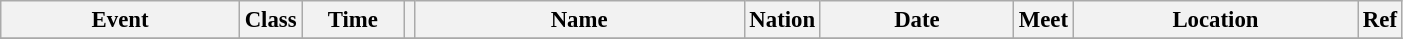<table class="wikitable" style="font-size: 95%;">
<tr>
<th style="width:10em">Event</th>
<th>Class</th>
<th style="width:4em">Time</th>
<th class="unsortable"></th>
<th style="width:14em">Name</th>
<th>Nation</th>
<th style="width:8em">Date</th>
<th>Meet</th>
<th style="width:12em">Location</th>
<th>Ref</th>
</tr>
<tr>
</tr>
</table>
